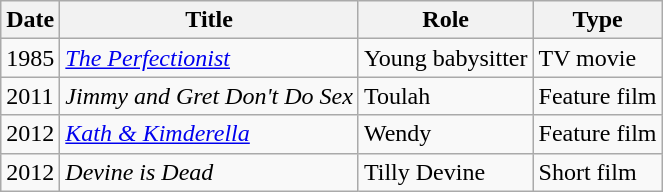<table class="wikitable">
<tr>
<th>Date</th>
<th>Title</th>
<th>Role</th>
<th>Type</th>
</tr>
<tr>
<td>1985</td>
<td><em><a href='#'>The Perfectionist</a></em></td>
<td>Young babysitter</td>
<td>TV movie</td>
</tr>
<tr>
<td>2011</td>
<td><em>Jimmy and Gret Don't Do Sex</em></td>
<td>Toulah</td>
<td>Feature film</td>
</tr>
<tr>
<td>2012</td>
<td><em><a href='#'>Kath & Kimderella</a></em></td>
<td>Wendy</td>
<td>Feature film</td>
</tr>
<tr>
<td>2012</td>
<td><em>Devine is Dead</em></td>
<td>Tilly Devine</td>
<td>Short film</td>
</tr>
</table>
